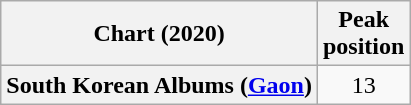<table class="wikitable plainrowheaders" style="text-align:center">
<tr>
<th scope="col">Chart (2020)</th>
<th scope="col">Peak<br>position</th>
</tr>
<tr>
<th scope="row">South Korean Albums (<a href='#'>Gaon</a>)</th>
<td>13</td>
</tr>
</table>
